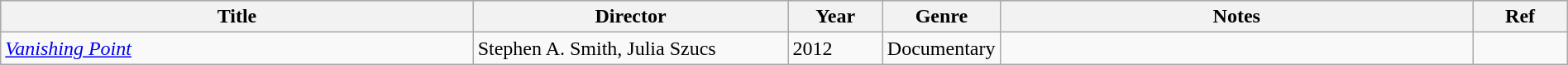<table class="wikitable sortable" style="width:100%;">
<tr style="background:#bebebe;">
<th style="width:30%;">Title</th>
<th style="width:20%;">Director</th>
<th style="width:6%;">Year</th>
<th style="width:6%;">Genre</th>
<th style="width:30%;">Notes</th>
<th style="width:6%;">Ref</th>
</tr>
<tr>
<td><em><a href='#'>Vanishing Point</a></em></td>
<td>Stephen A. Smith, Julia Szucs</td>
<td>2012</td>
<td>Documentary</td>
<td></td>
<td></td>
</tr>
</table>
